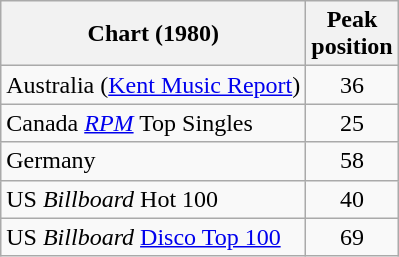<table class="wikitable sortable">
<tr>
<th>Chart (1980)</th>
<th>Peak<br>position</th>
</tr>
<tr>
<td>Australia (<a href='#'>Kent Music Report</a>)</td>
<td align="center">36</td>
</tr>
<tr>
<td>Canada <em><a href='#'>RPM</a></em> Top Singles</td>
<td align="center">25</td>
</tr>
<tr>
<td>Germany</td>
<td align="center">58</td>
</tr>
<tr>
<td>US <em>Billboard</em> Hot 100</td>
<td align="center">40</td>
</tr>
<tr>
<td>US <em>Billboard</em> <a href='#'>Disco Top 100</a></td>
<td align="center">69</td>
</tr>
</table>
